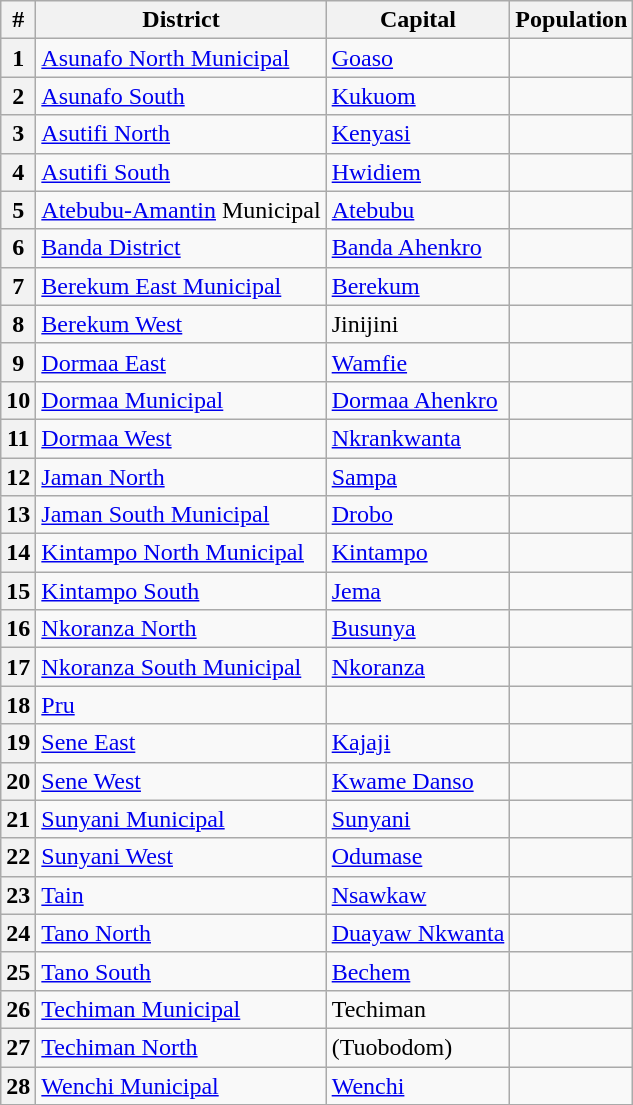<table class="wikitable">
<tr>
<th>#</th>
<th>District</th>
<th>Capital</th>
<th>Population</th>
</tr>
<tr>
<th>1</th>
<td><a href='#'>Asunafo North Municipal</a></td>
<td><a href='#'>Goaso</a></td>
<td></td>
</tr>
<tr>
<th>2</th>
<td><a href='#'>Asunafo South</a></td>
<td><a href='#'>Kukuom</a></td>
<td></td>
</tr>
<tr>
<th>3</th>
<td><a href='#'>Asutifi North</a></td>
<td><a href='#'>Kenyasi</a></td>
<td></td>
</tr>
<tr>
<th>4</th>
<td><a href='#'>Asutifi South</a></td>
<td><a href='#'>Hwidiem</a></td>
<td></td>
</tr>
<tr>
<th>5</th>
<td><a href='#'>Atebubu-Amantin</a> Municipal</td>
<td><a href='#'>Atebubu</a></td>
<td></td>
</tr>
<tr>
<th>6</th>
<td><a href='#'>Banda District</a></td>
<td><a href='#'>Banda Ahenkro</a></td>
<td></td>
</tr>
<tr>
<th>7</th>
<td><a href='#'>Berekum East Municipal</a></td>
<td><a href='#'>Berekum</a></td>
<td></td>
</tr>
<tr>
<th>8</th>
<td><a href='#'>Berekum West</a></td>
<td>Jinijini</td>
<td></td>
</tr>
<tr>
<th>9</th>
<td><a href='#'>Dormaa East</a></td>
<td><a href='#'>Wamfie</a></td>
<td></td>
</tr>
<tr>
<th>10</th>
<td><a href='#'>Dormaa Municipal</a></td>
<td><a href='#'>Dormaa Ahenkro</a></td>
<td></td>
</tr>
<tr>
<th>11</th>
<td><a href='#'>Dormaa West</a></td>
<td><a href='#'>Nkrankwanta</a></td>
<td></td>
</tr>
<tr>
<th>12</th>
<td><a href='#'>Jaman North</a></td>
<td><a href='#'>Sampa</a></td>
<td></td>
</tr>
<tr>
<th>13</th>
<td><a href='#'>Jaman South Municipal</a></td>
<td><a href='#'>Drobo</a></td>
<td></td>
</tr>
<tr>
<th>14</th>
<td><a href='#'>Kintampo North Municipal</a></td>
<td><a href='#'>Kintampo</a></td>
<td></td>
</tr>
<tr>
<th>15</th>
<td><a href='#'>Kintampo South</a></td>
<td><a href='#'>Jema</a></td>
<td></td>
</tr>
<tr>
<th>16</th>
<td><a href='#'>Nkoranza North</a></td>
<td><a href='#'>Busunya</a></td>
<td></td>
</tr>
<tr>
<th>17</th>
<td><a href='#'>Nkoranza South Municipal</a></td>
<td><a href='#'>Nkoranza</a></td>
<td></td>
</tr>
<tr>
<th>18</th>
<td><a href='#'>Pru</a></td>
<td></td>
<td></td>
</tr>
<tr>
<th>19</th>
<td><a href='#'>Sene East</a></td>
<td><a href='#'>Kajaji</a></td>
<td></td>
</tr>
<tr>
<th>20</th>
<td><a href='#'>Sene West</a></td>
<td><a href='#'>Kwame Danso</a></td>
<td></td>
</tr>
<tr>
<th>21</th>
<td><a href='#'>Sunyani Municipal</a></td>
<td><a href='#'>Sunyani</a></td>
<td></td>
</tr>
<tr>
<th>22</th>
<td><a href='#'>Sunyani West</a></td>
<td><a href='#'>Odumase</a></td>
<td></td>
</tr>
<tr>
<th>23</th>
<td><a href='#'>Tain</a></td>
<td><a href='#'>Nsawkaw</a></td>
<td></td>
</tr>
<tr>
<th>24</th>
<td><a href='#'>Tano North</a></td>
<td><a href='#'>Duayaw Nkwanta</a></td>
<td></td>
</tr>
<tr>
<th>25</th>
<td><a href='#'>Tano South</a></td>
<td><a href='#'>Bechem</a></td>
<td></td>
</tr>
<tr>
<th>26</th>
<td><a href='#'>Techiman Municipal</a></td>
<td>Techiman</td>
<td></td>
</tr>
<tr>
<th>27</th>
<td><a href='#'>Techiman North</a></td>
<td>(Tuobodom)</td>
<td></td>
</tr>
<tr>
<th>28</th>
<td><a href='#'>Wenchi Municipal</a></td>
<td><a href='#'>Wenchi</a></td>
<td></td>
</tr>
<tr>
</tr>
</table>
